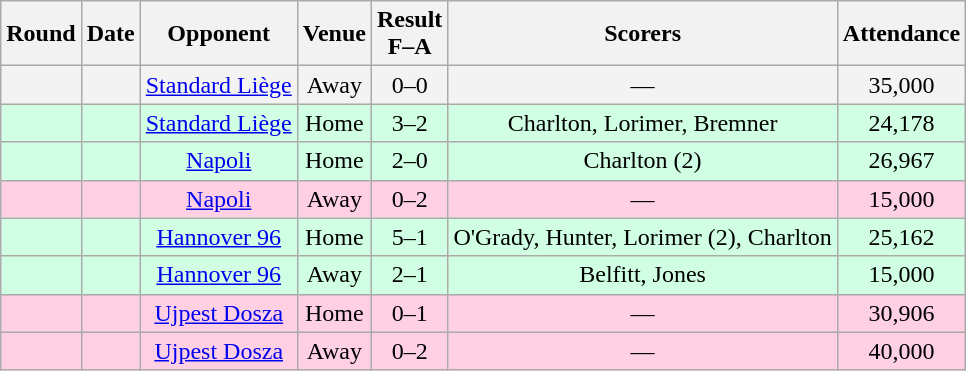<table class="wikitable sortable" style="text-align:center;">
<tr>
<th>Round</th>
<th>Date</th>
<th>Opponent</th>
<th>Venue</th>
<th>Result<br>F–A</th>
<th class=unsortable>Scorers</th>
<th>Attendance</th>
</tr>
<tr bgcolor="#f3f3f3">
<td></td>
<td></td>
<td><a href='#'>Standard Liège</a></td>
<td>Away</td>
<td>0–0</td>
<td>—</td>
<td>35,000</td>
</tr>
<tr bgcolor="#d0ffe3">
<td></td>
<td></td>
<td><a href='#'>Standard Liège</a></td>
<td>Home</td>
<td>3–2</td>
<td>Charlton, Lorimer, Bremner</td>
<td>24,178</td>
</tr>
<tr bgcolor="#d0ffe3">
<td></td>
<td></td>
<td><a href='#'>Napoli</a></td>
<td>Home</td>
<td>2–0</td>
<td>Charlton (2)</td>
<td>26,967</td>
</tr>
<tr bgcolor="#ffd0e3">
<td></td>
<td></td>
<td><a href='#'>Napoli</a></td>
<td>Away</td>
<td>0–2</td>
<td>—</td>
<td>15,000</td>
</tr>
<tr bgcolor="#d0ffe3">
<td></td>
<td></td>
<td><a href='#'>Hannover 96</a></td>
<td>Home</td>
<td>5–1</td>
<td>O'Grady, Hunter, Lorimer (2), Charlton</td>
<td>25,162</td>
</tr>
<tr bgcolor="#d0ffe3">
<td></td>
<td></td>
<td><a href='#'>Hannover 96</a></td>
<td>Away</td>
<td>2–1</td>
<td>Belfitt, Jones</td>
<td>15,000</td>
</tr>
<tr bgcolor="#ffd0e3">
<td></td>
<td></td>
<td><a href='#'>Ujpest Dosza</a></td>
<td>Home</td>
<td>0–1</td>
<td>—</td>
<td>30,906</td>
</tr>
<tr bgcolor="#ffd0e3">
<td></td>
<td></td>
<td><a href='#'>Ujpest Dosza</a></td>
<td>Away</td>
<td>0–2</td>
<td>—</td>
<td>40,000</td>
</tr>
</table>
